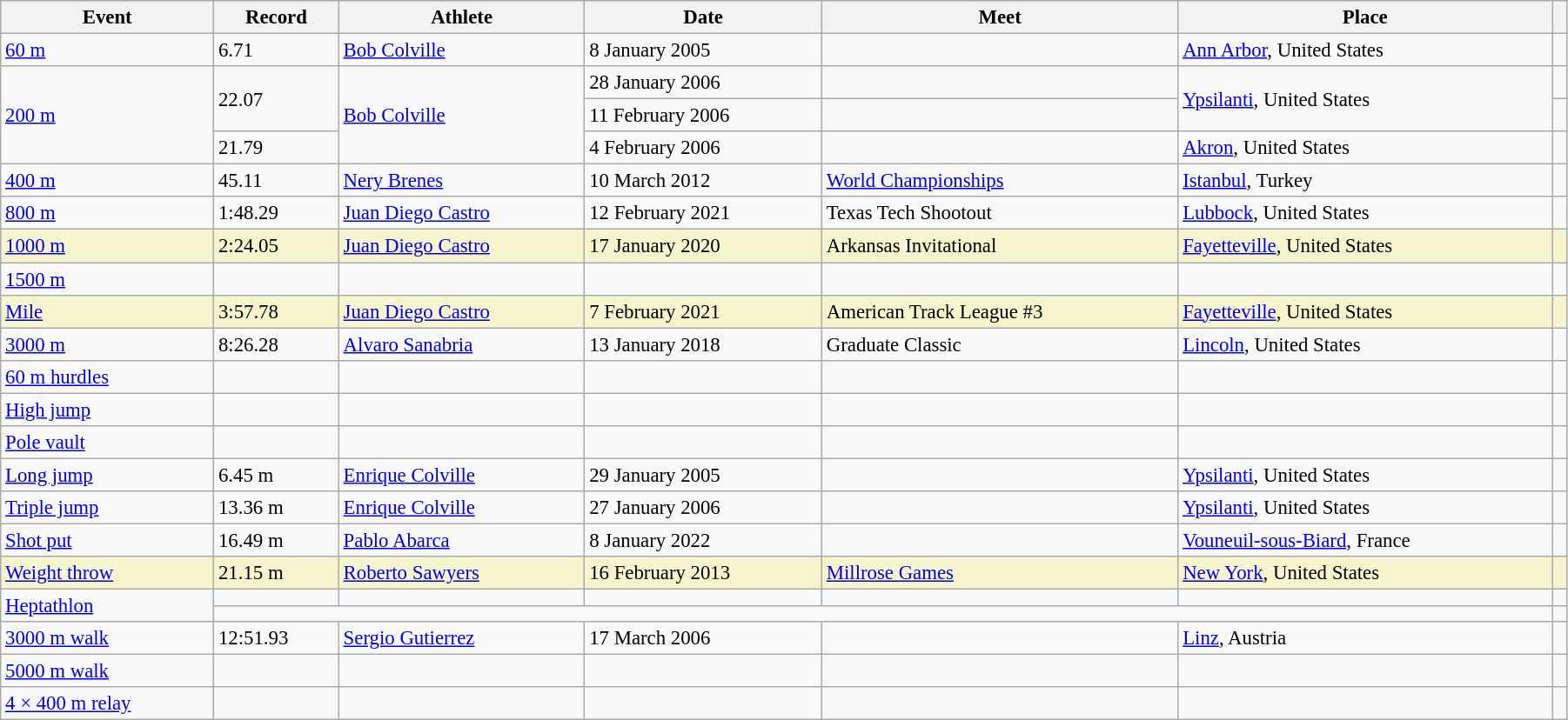<table class="wikitable" style="font-size:95%; width: 95%;">
<tr>
<th>Event</th>
<th>Record</th>
<th>Athlete</th>
<th>Date</th>
<th>Meet</th>
<th>Place</th>
<th></th>
</tr>
<tr>
<td><a href='#'>60 m</a></td>
<td>6.71</td>
<td><a href='#'>Bob Colville</a></td>
<td>8 January 2005</td>
<td></td>
<td><a href='#'>Ann Arbor</a>, United States</td>
<td></td>
</tr>
<tr>
<td rowspan=3><a href='#'>200 m</a></td>
<td rowspan=2>22.07</td>
<td rowspan=3><a href='#'>Bob Colville</a></td>
<td>28 January 2006</td>
<td></td>
<td rowspan=2><a href='#'>Ypsilanti</a>, United States</td>
<td></td>
</tr>
<tr>
<td>11 February 2006</td>
<td></td>
<td></td>
</tr>
<tr>
<td>21.79 </td>
<td>4 February 2006</td>
<td></td>
<td><a href='#'>Akron</a>, United States</td>
<td></td>
</tr>
<tr>
<td><a href='#'>400 m</a></td>
<td>45.11</td>
<td><a href='#'>Nery Brenes</a></td>
<td>10 March 2012</td>
<td><a href='#'>World Championships</a></td>
<td><a href='#'>Istanbul</a>, Turkey</td>
<td></td>
</tr>
<tr>
<td><a href='#'>800 m</a></td>
<td>1:48.29</td>
<td><a href='#'>Juan Diego Castro</a></td>
<td>12 February 2021</td>
<td>Texas Tech Shootout</td>
<td><a href='#'>Lubbock</a>, United States</td>
<td></td>
</tr>
<tr style="background:#f6F5CE;">
<td><a href='#'>1000 m</a></td>
<td>2:24.05</td>
<td><a href='#'>Juan Diego Castro</a></td>
<td>17 January 2020</td>
<td>Arkansas Invitational</td>
<td><a href='#'>Fayetteville</a>, United States</td>
<td></td>
</tr>
<tr>
<td><a href='#'>1500 m</a></td>
<td></td>
<td></td>
<td></td>
<td></td>
<td></td>
<td></td>
</tr>
<tr style="background:#f6F5CE;">
<td><a href='#'>Mile</a></td>
<td>3:57.78</td>
<td><a href='#'>Juan Diego Castro</a></td>
<td>7 February 2021</td>
<td>American Track League #3</td>
<td><a href='#'>Fayetteville</a>, United States</td>
<td></td>
</tr>
<tr>
<td><a href='#'>3000 m</a></td>
<td>8:26.28</td>
<td><a href='#'>Alvaro Sanabria</a></td>
<td>13 January 2018</td>
<td>Graduate Classic</td>
<td><a href='#'>Lincoln</a>, United States</td>
<td></td>
</tr>
<tr>
<td><a href='#'>60 m hurdles</a></td>
<td></td>
<td></td>
<td></td>
<td></td>
<td></td>
<td></td>
</tr>
<tr>
<td><a href='#'>High jump</a></td>
<td></td>
<td></td>
<td></td>
<td></td>
<td></td>
<td></td>
</tr>
<tr>
<td><a href='#'>Pole vault</a></td>
<td></td>
<td></td>
<td></td>
<td></td>
<td></td>
<td></td>
</tr>
<tr>
<td><a href='#'>Long jump</a></td>
<td>6.45 m</td>
<td><a href='#'>Enrique Colville</a></td>
<td>29 January 2005</td>
<td></td>
<td><a href='#'>Ypsilanti</a>, United States</td>
<td></td>
</tr>
<tr>
<td><a href='#'>Triple jump</a></td>
<td>13.36 m</td>
<td><a href='#'>Enrique Colville</a></td>
<td>27 January 2006</td>
<td></td>
<td><a href='#'>Ypsilanti</a>, United States</td>
<td></td>
</tr>
<tr>
<td><a href='#'>Shot put</a></td>
<td>16.49 m</td>
<td><a href='#'>Pablo Abarca</a></td>
<td>8 January 2022</td>
<td></td>
<td><a href='#'>Vouneuil-sous-Biard</a>, France</td>
<td></td>
</tr>
<tr style="background:#f6F5CE;">
<td><a href='#'>Weight throw</a></td>
<td>21.15 m</td>
<td><a href='#'>Roberto Sawyers</a></td>
<td>16 February 2013</td>
<td><a href='#'>Millrose Games</a></td>
<td><a href='#'>New York</a>, United States</td>
<td></td>
</tr>
<tr>
<td rowspan=2><a href='#'>Heptathlon</a></td>
<td></td>
<td></td>
<td></td>
<td></td>
<td></td>
<td></td>
</tr>
<tr>
<td colspan=5></td>
<td></td>
</tr>
<tr>
<td><a href='#'>3000 m walk</a></td>
<td>12:51.93</td>
<td><a href='#'>Sergio Gutierrez</a></td>
<td>17 March 2006</td>
<td></td>
<td><a href='#'>Linz</a>, Austria</td>
<td></td>
</tr>
<tr>
<td><a href='#'>5000 m walk</a></td>
<td></td>
<td></td>
<td></td>
<td></td>
<td></td>
<td></td>
</tr>
<tr>
<td><a href='#'>4 × 400 m relay</a></td>
<td></td>
<td></td>
<td></td>
<td></td>
<td></td>
<td></td>
</tr>
</table>
